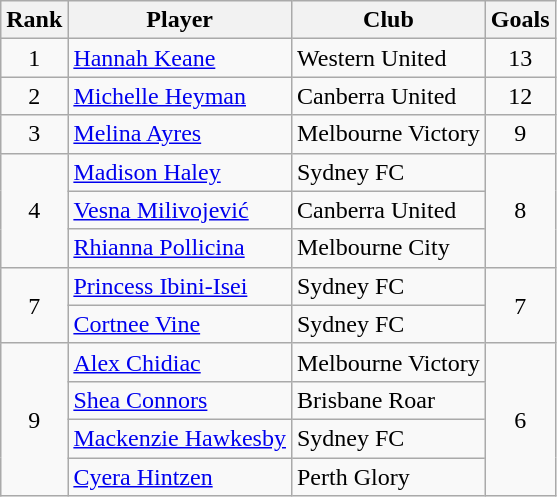<table class="wikitable sortable" style="text-align:center;">
<tr>
<th>Rank</th>
<th>Player</th>
<th>Club</th>
<th>Goals</th>
</tr>
<tr>
<td rowspan=1>1</td>
<td align=left> <a href='#'>Hannah Keane</a></td>
<td align=left>Western United</td>
<td rowspan=1>13</td>
</tr>
<tr>
<td rowspan=1>2</td>
<td align=left> <a href='#'>Michelle Heyman</a></td>
<td align=left>Canberra United</td>
<td rowspan=1>12</td>
</tr>
<tr>
<td rowspan=1>3</td>
<td align=left> <a href='#'>Melina Ayres</a></td>
<td align=left>Melbourne Victory</td>
<td rowspan=1>9</td>
</tr>
<tr>
<td rowspan=3>4</td>
<td align=left> <a href='#'>Madison Haley</a></td>
<td align=left>Sydney FC</td>
<td rowspan=3>8</td>
</tr>
<tr>
<td align=left> <a href='#'>Vesna Milivojević</a></td>
<td align=left>Canberra United</td>
</tr>
<tr>
<td align=left> <a href='#'>Rhianna Pollicina</a></td>
<td align=left>Melbourne City</td>
</tr>
<tr>
<td rowspan=2>7</td>
<td align=left> <a href='#'>Princess Ibini-Isei</a></td>
<td align=left>Sydney FC</td>
<td rowspan=2>7</td>
</tr>
<tr>
<td align=left> <a href='#'>Cortnee Vine</a></td>
<td align=left>Sydney FC</td>
</tr>
<tr>
<td rowspan=4>9</td>
<td align=left> <a href='#'>Alex Chidiac</a></td>
<td align=left>Melbourne Victory</td>
<td rowspan=4>6</td>
</tr>
<tr>
<td align=left> <a href='#'>Shea Connors</a></td>
<td align=left>Brisbane Roar</td>
</tr>
<tr>
<td align=left> <a href='#'>Mackenzie Hawkesby</a></td>
<td align=left>Sydney FC</td>
</tr>
<tr>
<td align=left> <a href='#'>Cyera Hintzen</a></td>
<td align=left>Perth Glory</td>
</tr>
</table>
